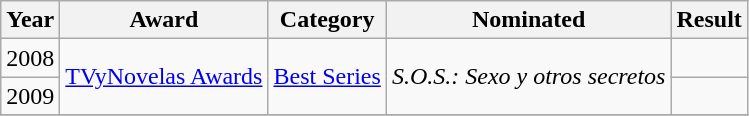<table class="wikitable plainrowheaders">
<tr>
<th scope="col">Year</th>
<th scope="col">Award</th>
<th scope="col">Category</th>
<th scope="col">Nominated</th>
<th scope="col">Result</th>
</tr>
<tr>
<td rowspan="1">2008</td>
<td rowspan="2"><a href='#'>TVyNovelas Awards</a></td>
<td rowspan="2"><a href='#'>Best Series</a></td>
<td rowspan="2"><em>S.O.S.: Sexo y otros secretos</em></td>
<td></td>
</tr>
<tr>
<td rowspan="1">2009</td>
<td></td>
</tr>
<tr>
</tr>
</table>
